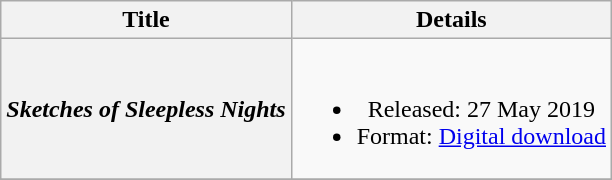<table class="wikitable plainrowheaders" style="text-align:center;">
<tr>
<th scope="col">Title</th>
<th scope="col">Details</th>
</tr>
<tr>
<th scope="row"><em>Sketches of Sleepless Nights</em></th>
<td><br><ul><li>Released: 27 May 2019</li><li>Format: <a href='#'>Digital download</a></li></ul></td>
</tr>
<tr>
</tr>
</table>
